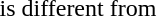<table valign="centre">
<tr ---->
<td></td>
<td>   is different from   <br><td></td>
</tr>
</table>
